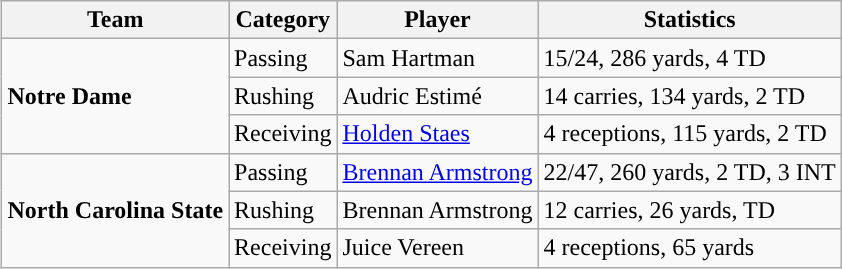<table class="wikitable" style="float: right;">
<tr>
<th>Team</th>
<th>Category</th>
<th>Player</th>
<th>Statistics</th>
</tr>
<tr>
<td rowspan=3><strong>Notre Dame</strong></td>
<td>Passing</td>
<td>Sam Hartman</td>
<td>15/24, 286 yards, 4 TD</td>
</tr>
<tr>
<td>Rushing</td>
<td>Audric Estimé</td>
<td>14 carries, 134 yards, 2 TD</td>
</tr>
<tr>
<td>Receiving</td>
<td><a href='#'>Holden Staes</a></td>
<td>4 receptions, 115 yards, 2 TD</td>
</tr>
<tr>
<td rowspan=3><strong>North Carolina State</strong></td>
<td>Passing</td>
<td><a href='#'>Brennan Armstrong</a></td>
<td>22/47, 260 yards, 2 TD, 3 INT</td>
</tr>
<tr>
<td>Rushing</td>
<td>Brennan Armstrong</td>
<td>12 carries, 26 yards, TD</td>
</tr>
<tr>
<td>Receiving</td>
<td>Juice Vereen</td>
<td>4 receptions, 65 yards</td>
</tr>
</table>
